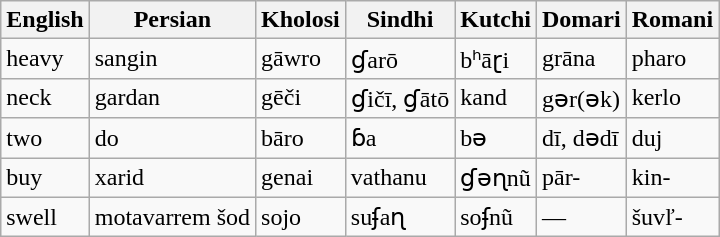<table class=wikitable>
<tr>
<th>English</th>
<th>Persian</th>
<th>Kholosi</th>
<th>Sindhi</th>
<th>Kutchi</th>
<th>Domari</th>
<th>Romani</th>
</tr>
<tr>
<td>heavy</td>
<td>sangin</td>
<td>gāwro</td>
<td>ɠarō</td>
<td>bʰāɽi</td>
<td>grāna</td>
<td>pharo</td>
</tr>
<tr>
<td>neck</td>
<td>gardan</td>
<td>gēči</td>
<td>ɠičī, ɠātō</td>
<td>kand</td>
<td>gər(ək)</td>
<td>kerlo</td>
</tr>
<tr>
<td>two</td>
<td>do</td>
<td>bāro</td>
<td>ɓa</td>
<td>bə</td>
<td>dī, dədī</td>
<td>duj</td>
</tr>
<tr>
<td>buy</td>
<td>xarid</td>
<td>genai</td>
<td>vathanu</td>
<td>ɠəɳnũ</td>
<td>pār-</td>
<td>kin-</td>
</tr>
<tr>
<td>swell</td>
<td>motavarrem šod</td>
<td>sojo</td>
<td>suʄaɳ</td>
<td>soʄnũ</td>
<td>—</td>
<td>šuvľ-</td>
</tr>
</table>
